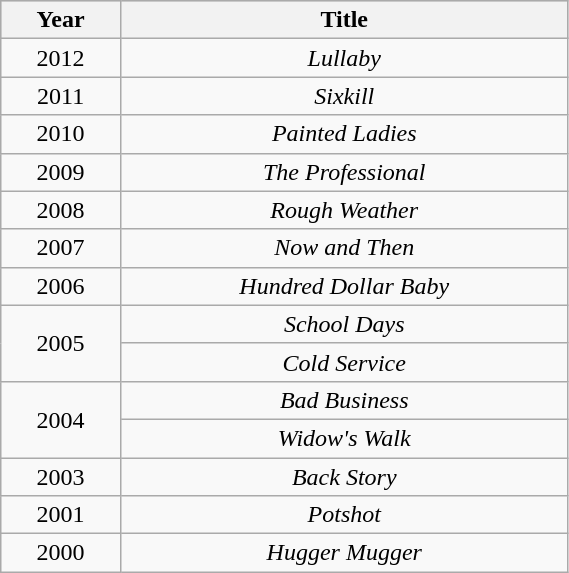<table class="wikitable" style="text-align:center" width=30%>
<tr bgcolor="CCCCCC">
<th>Year</th>
<th>Title</th>
</tr>
<tr>
<td>2012</td>
<td><em>Lullaby</em></td>
</tr>
<tr>
<td>2011</td>
<td><em>Sixkill</em></td>
</tr>
<tr>
<td>2010</td>
<td><em>Painted Ladies</em></td>
</tr>
<tr>
<td>2009</td>
<td><em>The Professional</em></td>
</tr>
<tr>
<td>2008</td>
<td><em>Rough Weather</em></td>
</tr>
<tr>
<td>2007</td>
<td><em>Now and Then</em></td>
</tr>
<tr>
<td>2006</td>
<td><em>Hundred Dollar Baby</em></td>
</tr>
<tr>
<td rowspan="2">2005</td>
<td><em>School Days</em></td>
</tr>
<tr>
<td><em>Cold Service</em></td>
</tr>
<tr>
<td rowspan="2">2004</td>
<td><em>Bad Business</em></td>
</tr>
<tr>
<td><em>Widow's Walk</em></td>
</tr>
<tr>
<td>2003</td>
<td><em>Back Story</em></td>
</tr>
<tr>
<td>2001</td>
<td><em>Potshot</em></td>
</tr>
<tr>
<td>2000</td>
<td><em>Hugger Mugger</em></td>
</tr>
</table>
